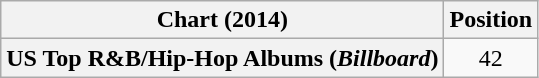<table class="wikitable plainrowheaders" style="text-align:center">
<tr>
<th scope="col">Chart (2014)</th>
<th scope="col">Position</th>
</tr>
<tr>
<th scope="row">US Top R&B/Hip-Hop Albums (<em>Billboard</em>)</th>
<td>42</td>
</tr>
</table>
